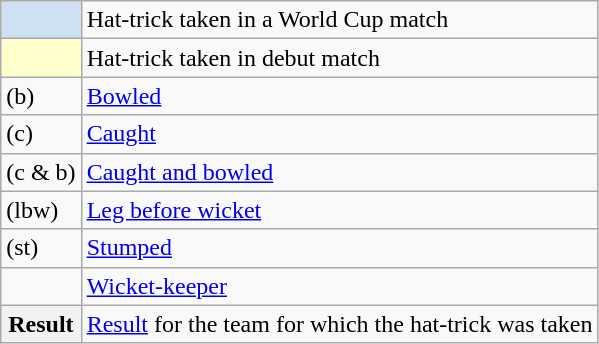<table class="wikitable plainrowheaders">
<tr>
<td style="background:#cee0f2"></td>
<td>Hat-trick taken in a World Cup match</td>
</tr>
<tr>
<td style="background:#ffc;"></td>
<td>Hat-trick taken in debut match</td>
</tr>
<tr>
<td>(b)</td>
<td><a href='#'>Bowled</a></td>
</tr>
<tr>
<td>(c)</td>
<td><a href='#'>Caught</a></td>
</tr>
<tr>
<td>(c & b)</td>
<td><a href='#'>Caught and bowled</a></td>
</tr>
<tr>
<td>(lbw)</td>
<td><a href='#'>Leg before wicket</a></td>
</tr>
<tr>
<td>(st)</td>
<td><a href='#'>Stumped</a></td>
</tr>
<tr>
<td></td>
<td><a href='#'>Wicket-keeper</a></td>
</tr>
<tr>
<th scope=row>Result</th>
<td><a href='#'>Result</a> for the team for which the hat-trick was taken</td>
</tr>
</table>
